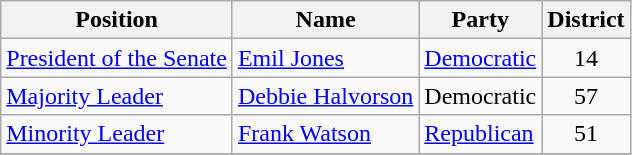<table class="wikitable">
<tr>
<th>Position</th>
<th>Name</th>
<th>Party</th>
<th>District</th>
</tr>
<tr>
<td><a href='#'>President of the Senate</a></td>
<td><a href='#'>Emil Jones</a></td>
<td><a href='#'>Democratic</a></td>
<td style="text-align:center;">14</td>
</tr>
<tr>
<td><a href='#'>Majority Leader</a></td>
<td><a href='#'>Debbie Halvorson</a></td>
<td>Democratic</td>
<td style="text-align:center;">57</td>
</tr>
<tr>
<td><a href='#'>Minority Leader</a></td>
<td><a href='#'>Frank Watson</a></td>
<td><a href='#'>Republican</a></td>
<td style="text-align:center;">51</td>
</tr>
<tr>
</tr>
</table>
